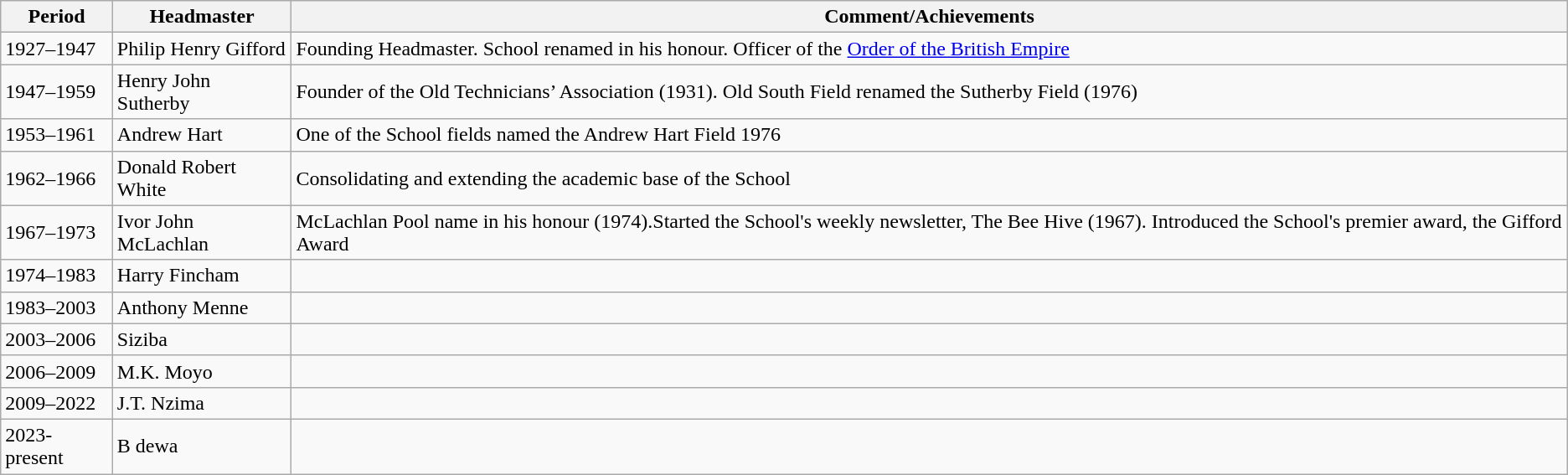<table class="wikitable">
<tr>
<th>Period</th>
<th>Headmaster</th>
<th>Comment/Achievements</th>
</tr>
<tr>
<td>1927–1947</td>
<td>Philip Henry Gifford</td>
<td>Founding Headmaster. School renamed in his honour. Officer of the <a href='#'>Order of the British Empire</a></td>
</tr>
<tr>
<td>1947–1959</td>
<td>Henry John Sutherby</td>
<td>Founder of the Old Technicians’ Association (1931). Old South Field renamed the Sutherby Field (1976)</td>
</tr>
<tr>
<td>1953–1961</td>
<td>Andrew Hart</td>
<td>One of the School fields named the Andrew Hart Field 1976</td>
</tr>
<tr>
<td>1962–1966</td>
<td>Donald Robert White</td>
<td>Consolidating and extending the academic base of the School</td>
</tr>
<tr>
<td>1967–1973</td>
<td>Ivor John McLachlan</td>
<td>McLachlan Pool name in his honour (1974).Started the School's weekly newsletter, The Bee Hive (1967). Introduced the School's premier award, the Gifford Award</td>
</tr>
<tr>
<td>1974–1983</td>
<td>Harry Fincham</td>
<td></td>
</tr>
<tr>
<td>1983–2003</td>
<td>Anthony Menne</td>
<td></td>
</tr>
<tr>
<td>2003–2006</td>
<td>Siziba</td>
<td></td>
</tr>
<tr>
<td>2006–2009</td>
<td>M.K. Moyo</td>
<td></td>
</tr>
<tr>
<td>2009–2022</td>
<td>J.T. Nzima</td>
<td></td>
</tr>
<tr>
<td>2023-present</td>
<td>B dewa</td>
<td></td>
</tr>
</table>
